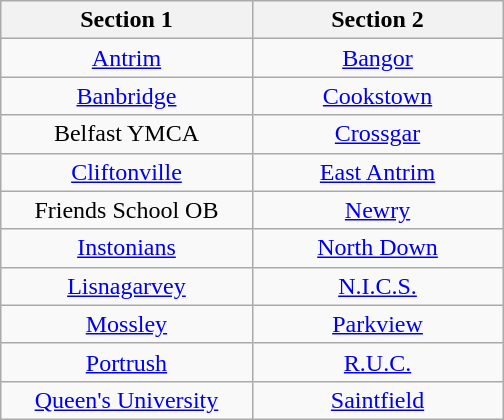<table class="wikitable" style="margin: 1em auto 1em auto">
<tr>
<th width="160">Section 1</th>
<th width="160">Section 2</th>
</tr>
<tr>
<td align=center><a href='#'>Antrim</a></td>
<td align=center><a href='#'>Bangor</a></td>
</tr>
<tr>
<td align=center><a href='#'>Banbridge</a></td>
<td align=center><a href='#'>Cookstown</a></td>
</tr>
<tr>
<td align=center>Belfast YMCA</td>
<td align=center><a href='#'>Crossgar</a></td>
</tr>
<tr>
<td align=center><a href='#'>Cliftonville</a></td>
<td align=center><a href='#'>East Antrim</a></td>
</tr>
<tr>
<td align=center>Friends School OB</td>
<td align=center><a href='#'>Newry</a></td>
</tr>
<tr>
<td align=center><a href='#'>Instonians</a></td>
<td align=center><a href='#'>North Down</a></td>
</tr>
<tr>
<td align=center><a href='#'>Lisnagarvey</a></td>
<td align=center><a href='#'>N.I.C.S.</a></td>
</tr>
<tr>
<td align=center><a href='#'>Mossley</a></td>
<td align=center><a href='#'>Parkview</a></td>
</tr>
<tr>
<td align=center><a href='#'>Portrush</a></td>
<td align=center><a href='#'>R.U.C.</a></td>
</tr>
<tr>
<td align=center><a href='#'>Queen's University</a></td>
<td align=center><a href='#'>Saintfield</a></td>
</tr>
</table>
